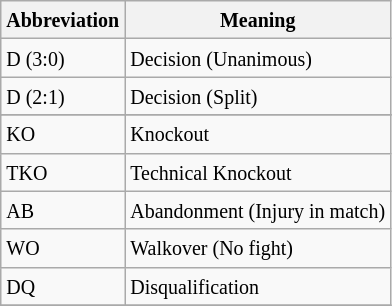<table class="wikitable">
<tr>
<th><small>Abbreviation</small></th>
<th><small>Meaning</small></th>
</tr>
<tr>
<td><small>D (3:0)</small></td>
<td><small>Decision (Unanimous)</small></td>
</tr>
<tr>
<td><small>D (2:1)</small></td>
<td><small>Decision (Split)</small></td>
</tr>
<tr>
</tr>
<tr>
<td><small>KO</small></td>
<td><small>Knockout</small></td>
</tr>
<tr>
<td><small>TKO</small></td>
<td><small>Technical Knockout</small></td>
</tr>
<tr>
<td><small>AB</small></td>
<td><small>Abandonment (Injury in match)</small></td>
</tr>
<tr>
<td><small>WO</small></td>
<td><small>Walkover (No fight)</small></td>
</tr>
<tr>
<td><small>DQ</small></td>
<td><small>Disqualification</small></td>
</tr>
<tr>
</tr>
</table>
